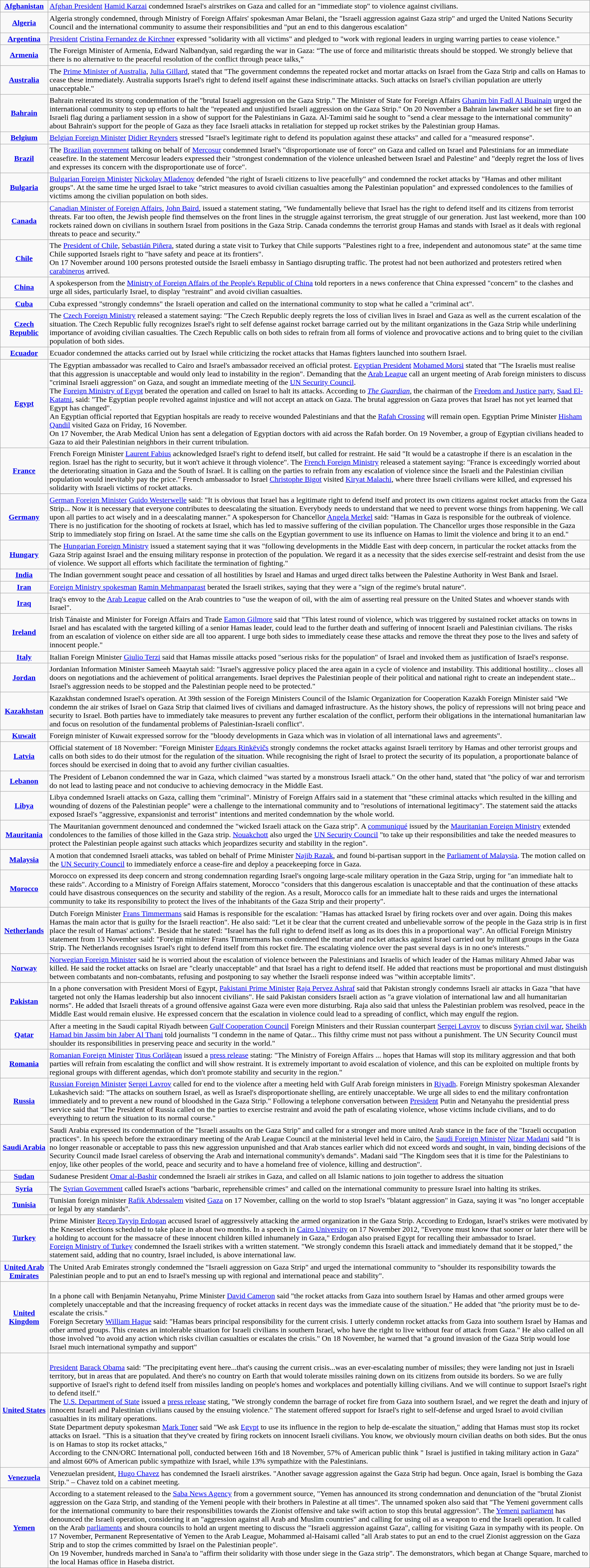<table class="wikitable">
<tr>
<td style="text-align:center;"><strong><a href='#'>Afghanistan</a></strong></td>
<td><a href='#'>Afghan President</a> <a href='#'>Hamid Karzai</a> condemned Israel's airstrikes on Gaza and called for an "immediate stop" to violence against civilians.</td>
</tr>
<tr>
<td style="text-align:center;"><strong><a href='#'>Algeria</a></strong></td>
<td>Algeria strongly condemned, through Ministry of Foreign Affairs' spokesman Amar Belani, the "Israeli aggression against Gaza strip" and urged the United Nations Security Council and the international community to assume their responsibilities and "put an end to this dangerous escalation"</td>
</tr>
<tr>
<td style="text-align:center;"><strong><a href='#'>Argentina</a></strong></td>
<td><a href='#'>President</a> <a href='#'>Cristina Fernandez de Kirchner</a> expressed "solidarity with all victims" and pledged to "work with regional leaders in urging warring parties to cease violence."</td>
</tr>
<tr>
<td style="text-align:center;"><strong><a href='#'>Armenia</a></strong></td>
<td>The Foreign Minister of Armenia, Edward Nalbandyan, said regarding the war in Gaza: “The use of force and militaristic threats should be stopped. We strongly believe that there is no alternative to the peaceful resolution of the conflict through peace talks,”</td>
</tr>
<tr>
<td style="text-align:center;"><strong><a href='#'>Australia</a></strong></td>
<td>The <a href='#'>Prime Minister of Australia</a>, <a href='#'>Julia Gillard</a>, stated that "The government condemns the repeated rocket and mortar attacks on Israel from the Gaza Strip and calls on Hamas to cease these immediately. Australia supports Israel's right to defend itself against these indiscriminate attacks. Such attacks on Israel's civilian population are utterly unacceptable."</td>
</tr>
<tr>
<td style="text-align:center;"><strong><a href='#'>Bahrain</a></strong></td>
<td>Bahrain reiterated its strong condemnation of the "brutal Israeli aggression on the Gaza Strip." The Minister of State for Foreign Affairs <a href='#'>Ghanim bin Fadl Al Buainain</a> urged the international community to step up efforts to halt the "repeated and unjustified Israeli aggression on the Gaza Strip." On 20 November a Bahrain lawmaker said he set fire to an Israeli flag during a parliament session in a show of support for the Palestinians in Gaza. Al-Tamimi said he sought to "send a clear message to the international community" about Bahrain's support for the people of Gaza as they face Israeli attacks in retaliation for stepped up rocket strikes by the Palestinian group Hamas.</td>
</tr>
<tr>
<td style="text-align:center;"><strong><a href='#'>Belgium</a></strong></td>
<td><a href='#'>Belgian Foreign Minister</a> <a href='#'>Didier Reynders</a> stressed "Israel's legitimate right to defend its population against these attacks" and called for a "measured response".</td>
</tr>
<tr>
<td style="text-align:center;"><strong><a href='#'>Brazil</a></strong></td>
<td>The <a href='#'>Brazilian government</a> talking on behalf of <a href='#'>Mercosur</a> condemned Israel's "disproportionate use of force" on Gaza and called on Israel and Palestinians for an immediate ceasefire. In the statement Mercosur leaders expressed their "strongest condemnation of the violence unleashed between Israel and Palestine" and "deeply regret the loss of lives and expresses its concern with the disproportionate use of force".</td>
</tr>
<tr>
<td style="text-align:center;"><strong><a href='#'>Bulgaria</a></strong></td>
<td><a href='#'>Bulgarian Foreign Minister</a> <a href='#'>Nickolay Mladenov</a> defended "the right of Israeli citizens to live peacefully" and condemned the rocket attacks by "Hamas and other militant groups". At the same time he urged Israel to take "strict measures to avoid civilian casualties among the Palestinian population" and expressed condolences to the families of victims among the civilian population on both sides.</td>
</tr>
<tr>
<td style="text-align:center;"><strong><a href='#'>Canada</a></strong></td>
<td><a href='#'>Canadian Minister of Foreign Affairs</a>, <a href='#'>John Baird</a>, issued a statement stating, "We fundamentally believe that Israel has the right to defend itself and its citizens from terrorist threats. Far too often, the Jewish people find themselves on the front lines in the struggle against terrorism, the great struggle of our generation. Just last weekend, more than 100 rockets rained down on civilians in southern Israel from positions in the Gaza Strip. Canada condemns the terrorist group Hamas and stands with Israel as it deals with regional threats to peace and security.”</td>
</tr>
<tr>
<td style="text-align:center;"><strong><a href='#'>Chile</a></strong></td>
<td>The <a href='#'>President of Chile</a>, <a href='#'>Sebastián Piñera</a>, stated during a state visit to Turkey that Chile supports "Palestines right to a free, independent and autonomous state" at the same time Chile supported Israels right to "have safety and peace at its frontiers".<br>On 17 November around 100 persons protested outside the Israeli embassy in Santiago disrupting traffic. The protest had not been authorized and protesters retired when <a href='#'>carabineros</a> arrived.</td>
</tr>
<tr>
<td style="text-align:center;"><strong><a href='#'>China</a></strong></td>
<td>A spokesperson from the <a href='#'>Ministry of Foreign Affairs of the People's Republic of China</a> told reporters in a news conference that China expressed "concern" to the clashes and urge all sides, particularly Israel, to display "restraint" and avoid civilian casualties.</td>
</tr>
<tr>
<td style="text-align:center;"><strong><a href='#'>Cuba</a></strong></td>
<td>Cuba expressed "strongly condemns" the Israeli operation and called on the international community to stop what he called a "criminal act".</td>
</tr>
<tr>
<td style="text-align:center;"><strong><a href='#'>Czech Republic</a></strong></td>
<td>The <a href='#'>Czech Foreign Ministry</a> released a statement saying: "The Czech Republic deeply regrets the loss of civilian lives in Israel and Gaza as well as the current escalation of the situation. The Czech Republic fully recognizes Israel's right to self defense against rocket barrage carried out by the militant organizations in the Gaza Strip while underlining importance of avoiding civilian casualties. The Czech Republic calls on both sides to refrain from all forms of violence and provocative actions and to bring quiet to the civilian population of both sides.</td>
</tr>
<tr>
<td style="text-align:center;"><strong><a href='#'>Ecuador</a></strong></td>
<td>Ecuador condemned the attacks carried out by Israel while criticizing the rocket attacks that Hamas fighters launched into southern Israel.</td>
</tr>
<tr>
<td style="text-align:center;"><strong><a href='#'>Egypt</a></strong></td>
<td>The Egyptian ambassador was recalled to Cairo and Israel's ambassador received an official protest. <a href='#'>Egyptian President</a> <a href='#'>Mohamed Morsi</a> stated that "The Israelis must realise that this aggression is unacceptable and would only lead to instability in the region". Demanding that the <a href='#'>Arab League</a> call an urgent meeting of Arab foreign ministers to discuss "criminal Israeli aggression" on Gaza, and sought an immediate meeting of the <a href='#'>UN Security Council</a>.<br>The <a href='#'>Foreign Ministry of Egypt</a> berated the operation and called on Israel to halt its attacks. According to <em><a href='#'>The Guardian</a></em>, the chairman of the <a href='#'>Freedom and Justice party</a>, <a href='#'>Saad El-Katatni</a>, said: "The Egyptian people revolted against injustice and will not accept an attack on Gaza. The brutal aggression on Gaza proves that Israel has not yet learned that Egypt has changed".<br>An Egyptian official reported that Egyptian hospitals are ready to receive wounded Palestinians and that the <a href='#'>Rafah Crossing</a> will remain open. Egyptian Prime Minister <a href='#'>Hisham Qandil</a> visited Gaza on Friday, 16 November.<br>On 17 November, the Arab Medical Union has sent a delegation of Egyptian doctors with aid across the Rafah border. On 19 November, a group of Egyptian civilians headed to Gaza to aid their Palestinian neighbors in their current tribulation.</td>
</tr>
<tr>
<td style="text-align:center;"><strong><a href='#'>France</a></strong></td>
<td>French Foreign Minister <a href='#'>Laurent Fabius</a> acknowledged Israel's right to defend itself, but called for restraint. He said "It would be a catastrophe if there is an escalation in the region. Israel has the right to security, but it won't achieve it through violence". The <a href='#'>French Foreign Ministry</a> released a statement saying: "France is exceedingly worried about the deteriorating situation in Gaza and the South of Israel. It is calling on the parties to refrain from any escalation of violence since the Israeli and the Palestinian civilian population would inevitably pay the price." French ambassador to Israel <a href='#'>Christophe Bigot</a> visited <a href='#'>Kiryat Malachi</a>, where three Israeli civilians were killed, and expressed his solidarity with Israeli victims of rocket attacks.</td>
</tr>
<tr>
<td style="text-align:center;"><strong><a href='#'>Germany</a></strong></td>
<td><a href='#'>German Foreign Minister</a> <a href='#'>Guido Westerwelle</a> said: "It is obvious that Israel has a legitimate right to defend itself and protect its own citizens against rocket attacks from the Gaza Strip... Now it is necessary that everyone contributes to deescalating the situation. Everybody needs to understand that we need to prevent worse things from happening. We call upon all parties to act wisely and in a deescalating manner." A spokesperson for Chancellor <a href='#'>Angela Merkel</a> said: "Hamas in Gaza is responsible for the outbreak of violence. There is no justification for the shooting of rockets at Israel, which has led to massive suffering of the civilian population. The Chancellor urges those responsible in the Gaza Strip to immediately stop firing on Israel. At the same time she calls on the Egyptian government to use its influence on Hamas to limit the violence and bring it to an end."</td>
</tr>
<tr>
<td style="text-align:center;"><strong><a href='#'>Hungary</a></strong></td>
<td>The <a href='#'>Hungarian Foreign Ministry</a> issued a statement saying that it was "following developments in the Middle East with deep concern, in particular the rocket attacks from the Gaza Strip against Israel and the ensuing military response in protection of the population. We regard it as a necessity that the sides exercise self-restraint and desist from the use of violence. We support all efforts which facilitate the termination of fighting."</td>
</tr>
<tr>
<td style="text-align:center;"><strong><a href='#'>India</a></strong></td>
<td>The Indian government sought peace and cessation of all hostilities by Israel and Hamas and urged direct talks between the Palestine Authority in West Bank and Israel.</td>
</tr>
<tr>
<td style="text-align:center;"><strong><a href='#'>Iran</a></strong></td>
<td><a href='#'>Foreign Ministry spokesman</a> <a href='#'>Ramin Mehmanparast</a> berated the Israeli strikes, saying that they were a "sign of the regime's brutal nature".</td>
</tr>
<tr>
<td style="text-align:center;"><strong><a href='#'>Iraq</a></strong></td>
<td>Iraq's envoy to the <a href='#'>Arab League</a> called on the Arab countries to "use the weapon of oil, with the aim of asserting real pressure on the United States and whoever stands with Israel".</td>
</tr>
<tr>
<td style="text-align:center;"><strong><a href='#'>Ireland</a></strong></td>
<td>Irish Tánaiste and Minister for Foreign Affairs and Trade <a href='#'>Eamon Gilmore</a> said that "This latest round of violence, which was triggered by sustained rocket attacks on towns in Israel and has escalated with the targeted killing of a senior Hamas leader, could lead to the further death and suffering of innocent Israeli and Palestinian civilians. The risks from an escalation of violence on either side are all too apparent. I urge both sides to immediately cease these attacks and remove the threat they pose to the lives and safety of innocent people."</td>
</tr>
<tr>
<td style="text-align:center;"><strong><a href='#'>Italy</a></strong></td>
<td>Italian Foreign Minister <a href='#'>Giulio Terzi</a> said that Hamas missile attacks posed "serious risks for the population" of Israel and invoked them as justification of Israel's response.</td>
</tr>
<tr>
<td style="text-align:center;"><strong><a href='#'>Jordan</a></strong></td>
<td>Jordanian Information Minister Sameeh Maaytah said: "Israel's aggressive policy placed the area again in a cycle of violence and instability. This additional hostility... closes all doors on negotiations and the achievement of political arrangements. Israel deprives the Palestinian people of their political and national right to create an independent state... Israel's aggression needs to be stopped and the Palestinian people need to be protected."</td>
</tr>
<tr>
<td style="text-align:center;"><strong><a href='#'>Kazakhstan</a></strong></td>
<td>Kazakhstan condemned Israel's operation. At 39th session of the Foreign Ministers Council of the Islamic Organization for Cooperation Kazakh Foreign Minister said "We condemn the air strikes of Israel on Gaza Strip that claimed lives of civilians and damaged infrastructure. As the history shows, the policy of repressions will not bring peace and security to Israel. Both parties have to immediately take measures to prevent any further escalation of the conflict, perform their obligations in the international humanitarian law and focus on resolution of the fundamental problems of Palestinian-Israeli conflict".</td>
</tr>
<tr>
<td style="text-align:center;"><strong><a href='#'>Kuwait</a></strong></td>
<td>Foreign minister of Kuwait expressed sorrow for the "bloody developments in Gaza which was in violation of all international laws and agreements".</td>
</tr>
<tr>
<td style="text-align:center;"><strong><a href='#'>Latvia</a></strong></td>
<td>Official statement of 18 November: "Foreign Minister <a href='#'>Edgars Rinkēvičs</a> strongly condemns the rocket attacks against Israeli territory by Hamas and other terrorist groups and calls on both sides to do their utmost for the regulation of the situation. While recognising the right of Israel to protect the security of its population, a proportionate balance of forces should be exercised in doing that to avoid any further civilian casualties.</td>
</tr>
<tr>
<td style="text-align:center;"><strong><a href='#'>Lebanon</a></strong></td>
<td>The President of Lebanon condemned the war in Gaza, which claimed "was started by a monstrous Israeli attack." On the other hand, stated that "the policy of war and terrorism do not lead to lasting peace and not conducive to achieving democracy in the Middle East.</td>
</tr>
<tr>
<td style="text-align:center;"><strong><a href='#'>Libya</a></strong></td>
<td>Libya condemned Israeli attacks on Gaza, calling them "criminal". Ministry of Foreign Affairs said in a statement that "these criminal attacks which resulted in the killing and wounding of dozens of the Palestinian people" were a challenge to the international community and to "resolutions of international legitimacy". The statement said the attacks exposed Israel's "aggressive, expansionist and terrorist" intentions and merited condemnation by the whole world.</td>
</tr>
<tr>
<td style="text-align:center;"><strong><a href='#'>Mauritania</a></strong></td>
<td>The Mauritanian government denounced and condemned the "wicked Israeli attack on the Gaza strip". A <a href='#'>communiqué</a> issued by the <a href='#'>Mauritanian Foreign Ministry</a> extended condolences to the families of those killed in the Gaza strip. <a href='#'>Nouakchott</a> also urged the <a href='#'>UN Security Council</a> "to take up their responsibilities and take the needed measures to protect the Palestinian people against such attacks which jeopardizes security and stability in the region".</td>
</tr>
<tr>
<td style="text-align:center;"><strong><a href='#'>Malaysia</a></strong></td>
<td>A motion that condemned Israeli attacks, was tabled on behalf of Prime Minister <a href='#'>Najib Razak</a>, and found bi-partisan support in the <a href='#'>Parliament of Malaysia</a>. The motion called on the <a href='#'>UN Security Council</a> to immediately enforce a cease-fire and deploy a peacekeeping force in Gaza.</td>
</tr>
<tr>
<td style="text-align:center;"><strong><a href='#'>Morocco</a></strong></td>
<td>Morocco on expressed its deep concern and strong condemnation regarding Israel's ongoing large-scale military operation in the Gaza Strip, urging for "an immediate halt to these raids". According to a Ministry of Foreign Affairs statement, Morocco "considers that this dangerous escalation is unacceptable and that the continuation of these attacks could have disastrous consequences on the security and stability of the region. As a result, Morocco calls for an immediate halt to these raids and urges the international community to take its responsibility to protect the lives of the inhabitants of the Gaza Strip and their property".</td>
</tr>
<tr>
<td style="text-align:center;"><strong><a href='#'>Netherlands</a></strong></td>
<td>Dutch Foreign Minister <a href='#'>Frans Timmermans</a> said Hamas is responsible for the escalation: "Hamas has attacked Israel by firing rockets over and over again. Doing this makes Hamas the main actor that is guilty for the Israeli reaction". He also said: "Let it be clear that the current created and unbelievable sorrow of the people in the Gaza strip is in first place the result of Hamas' actions". Beside that he stated: "Israel has the full right to defend itself as long as its does this in a proportional way". An official Foreign Ministry statement from 13 November said: "Foreign minister Frans Timmermans has condemned the mortar and rocket attacks against Israel carried out by militant groups in the Gaza Strip. The Netherlands recognises Israel's right to defend itself from this rocket fire. The escalating violence over the past several days is in no one's interests."</td>
</tr>
<tr>
<td style="text-align:center;"><strong><a href='#'>Norway</a></strong></td>
<td><a href='#'>Norwegian Foreign Minister</a> said he is worried about the escalation of violence between the Palestinians and Israelis of which leader of the Hamas military Ahmed Jabar was killed. He said the rocket attacks on Israel are "clearly unacceptable" and that Israel has a right to defend itself. He added that reactions must be proportional and must distinguish between combatants and non-combatants, refusing and postponing to say whether the Israeli response indeed was "within acceptable limits".</td>
</tr>
<tr>
<td style="text-align:center;"><strong><a href='#'>Pakistan</a></strong></td>
<td>In a phone conversation with President Morsi of Egypt, <a href='#'>Pakistani Prime Minister</a> <a href='#'>Raja Pervez Ashraf</a> said that Pakistan strongly condemns Israeli air attacks in Gaza "that have targeted not only the Hamas leadership but also innocent civilians". He said Pakistan considers Israeli action as "a grave violation of international law and all humanitarian norms". He added that Israeli threats of a ground offensive against Gaza were even more disturbing. Raja also said that unless the Palestinian problem was resolved, peace in the Middle East would remain elusive. He expressed concern that the escalation in violence could lead to a spreading of conflict, which may engulf the region.</td>
</tr>
<tr>
<td style="text-align:center;"><strong><a href='#'>Qatar</a></strong></td>
<td>After a meeting in the Saudi capital Riyadh between <a href='#'>Gulf Cooperation Council</a> Foreign Ministers and their Russian counterpart <a href='#'>Sergei Lavrov</a> to discuss <a href='#'>Syrian civil war</a>, <a href='#'>Sheikh</a> <a href='#'>Hamad bin Jassim bin Jaber Al Thani</a> told journalists "I condemn in the name of Qatar... This filthy crime must not pass without a punishment. The UN Security Council must shoulder its responsibilities in preserving peace and security in the world."</td>
</tr>
<tr>
<td style="text-align:center;"><strong><a href='#'>Romania</a></strong></td>
<td><a href='#'>Romanian Foreign Minister</a> <a href='#'>Titus Corlăţean</a> issued a <a href='#'>press release</a> stating: "The Ministry of Foreign Affairs ... hopes that Hamas will stop its military aggression and that both parties will refrain from escalating the conflict and will show restraint. It is extremely important to avoid escalation of violence, and this can be exploited on multiple fronts by regional groups with different agendas, which don't promote stability and security in the region."</td>
</tr>
<tr>
<td style="text-align:center;"><strong><a href='#'>Russia</a></strong></td>
<td><a href='#'>Russian Foreign Minister</a> <a href='#'>Sergei Lavrov</a> called for end to the violence after a meeting held with Gulf Arab foreign ministers in <a href='#'>Riyadh</a>. Foreign Ministry spokesman Alexander Lukashevich said: "The attacks on southern Israel, as well as Israel's disproportionate shelling, are entirely unacceptable. We urge all sides to end the military confrontation immediately and to prevent a new round of bloodshed in the Gaza Strip." Following a telephone conversation between <a href='#'>President</a> Putin and Netanyahu the presidential press service said that "The President of Russia called on the parties to exercise restraint and avoid the path of escalating violence, whose victims include civilians, and to do everything to return the situation to its normal course."</td>
</tr>
<tr>
<td style="text-align:center;"><strong><a href='#'>Saudi Arabia</a></strong></td>
<td>Saudi Arabia expressed its condemnation of the "Israeli assaults on the Gaza Strip" and called for a stronger and more united Arab stance in the face of the "Israeli occupation practices". In his speech before the extraordinary meeting of the Arab League Council at the ministerial level held in Cairo, the <a href='#'>Saudi Foreign Minister</a> <a href='#'>Nizar Madani</a> said "It is no longer reasonable or acceptable to pass this new aggression unpunished and that Arab stances earlier which did not exceed words and sought, in vain, binding decisions of the Security Council made Israel careless of observing the Arab and international community's demands". Madani said "The Kingdom sees that it is time for the Palestinians to enjoy, like other peoples of the world, peace and security and to have a homeland free of violence, killing and destruction".</td>
</tr>
<tr>
<td style="text-align:center;"><strong><a href='#'>Sudan</a></strong></td>
<td>Sudanese President <a href='#'>Omar al-Bashir</a> condemned the Israeli air strikes in Gaza, and called on all Islamic nations to join together to address the situation</td>
</tr>
<tr>
<td style="text-align:center;"><strong><a href='#'>Syria</a></strong></td>
<td>The <a href='#'>Syrian Government</a> called Israel's actions "barbaric, reprehensible crimes" and called on the international community to pressure Israel into halting its strikes.</td>
</tr>
<tr>
<td style="text-align:center;"><strong><a href='#'>Tunisia</a></strong></td>
<td>Tunisian foreign minister <a href='#'>Rafik Abdessalem</a> visited <a href='#'>Gaza</a> on 17 November, calling on the world to stop Israel's "blatant aggression" in Gaza, saying it was "no longer acceptable or legal by any standards".</td>
</tr>
<tr>
<td style="text-align:center;"><strong><a href='#'>Turkey</a></strong></td>
<td>Prime Minister <a href='#'>Recep Tayyip Erdogan</a> accused Israel of aggressively attacking the armed organization in the Gaza Strip. According to Erdogan, Israel's strikes were motivated by the Knesset elections scheduled to take place in about two months. In a speech in <a href='#'>Cairo University</a> on 17 November 2012, "Everyone must know that sooner or later there will be a holding to account for the massacre of these innocent children killed inhumanely in Gaza," Erdogan also praised Egypt for recalling their ambassador to Israel.<br><a href='#'>Foreign Ministry of Turkey</a> condemned the Israeli strikes with a written statement. "We strongly condemn this Israeli attack and immediately demand that it be stopped," the statement said, adding that no country, Israel included, is above international law.</td>
</tr>
<tr>
<td style="text-align:center;"><strong><a href='#'>United Arab Emirates</a></strong></td>
<td>The United Arab Emirates strongly condemned the "Israeli aggression on Gaza Strip" and urged the international community to "shoulder its responsibility towards the Palestinian people and to put an end to Israel's messing up with regional and international peace and stability".</td>
</tr>
<tr>
<td style="text-align:center;"><strong><a href='#'>United Kingdom</a></strong></td>
<td><br>In a phone call with Benjamin Netanyahu, Prime Minister <a href='#'>David Cameron</a> said "the rocket attacks from Gaza into southern Israel by Hamas and other armed groups were completely unacceptable and that the increasing frequency of rocket attacks in recent days was the immediate cause of the situation." He added that "the priority must be to de-escalate the crisis."<br>Foreign Secretary <a href='#'>William Hague</a> said: "Hamas bears principal responsibility for the current crisis. I utterly condemn rocket attacks from Gaza into southern Israel by Hamas and other armed groups. This creates an intolerable situation for Israeli civilians in southern Israel, who have the right to live without fear of attack from Gaza." He also called on all those involved "to avoid any action which risks civilian casualties or escalates the crisis." On 18 November, he warned that "a ground invasion of the Gaza Strip would lose Israel much international sympathy and support"</td>
</tr>
<tr>
<td style="text-align:center;"><strong><a href='#'>United States</a></strong></td>
<td><br><a href='#'>President</a> <a href='#'>Barack Obama</a> said: "The precipitating event here...that's causing the current crisis...was an ever-escalating number of missiles; they were landing not just in Israeli territory, but in areas that are populated. And there's no country on Earth that would tolerate missiles raining down on its citizens from outside its borders. So we are fully supportive of Israel's right to defend itself from missiles landing on people's homes and workplaces and potentially killing civilians. And we will continue to support Israel's right to defend itself."<br>The <a href='#'>U.S. Department of State</a> issued a <a href='#'>press release</a> stating, "We strongly condemn the barrage of rocket fire from Gaza into southern Israel, and we regret the death and injury of innocent Israeli and Palestinian civilians caused by the ensuing violence." The statement offered support for Israel's right to self-defense and urged Israel to avoid civilian casualties in its military operations.<br>State Department deputy spokesman <a href='#'>Mark Toner</a> said "We ask <a href='#'>Egypt</a> to use its influence in the region to help de-escalate the situation," adding that Hamas must stop its rocket attacks on Israel. "This is a situation that they've created by firing rockets on innocent Israeli civilians. You know, we obviously mourn civilian deaths on both sides. But the onus is on Hamas to stop its rocket attacks,"
<br>According to the CNN/ORC International poll, conducted between 16th and 18 November, 57% of American public think " Israel is justified in taking military action in Gaza" and almost 60% of American public sympathize with Israel, while 13% sympathize with the Palestinians.</td>
</tr>
<tr>
<td style="text-align:center;"><strong><a href='#'>Venezuela</a></strong></td>
<td>Venezuelan president, <a href='#'>Hugo Chavez</a> has condemned the Israeli airstrikes. "Another savage aggression against the Gaza Strip had begun. Once again, Israel is bombing the Gaza Strip." – Chavez told on a cabinet meeting.</td>
</tr>
<tr>
<td style="text-align:center;"><strong><a href='#'>Yemen</a></strong></td>
<td>According to a statement released to the <a href='#'>Saba News Agency</a> from a government source, "Yemen has announced its strong condemnation and denunciation of the "brutal Zionist aggression on the Gaza Strip, and standing of the Yemeni people with their brothers in Palestine at all times". The unnamed spoken also said that "The Yemeni government calls for the international community to bare their responsibilities towards the Zionist offensive and take swift action to stop this brutal aggression". The <a href='#'>Yemeni parliament</a> has denounced the Israeli operation, considering it an "aggression against all Arab and Muslim countries" and calling for using oil as a weapon to end the Israeli operation. It called on the Arab <a href='#'>parliaments</a> and shoura councils to hold an urgent meeting to discuss the "Israeli aggression against Gaza", calling for visiting Gaza in sympathy with its people. On 17 November, Permanent Representative of Yemen to the Arab League, Mohammed al-Haisami called "all Arab states to put an end to the cruel Zionist aggression on the Gaza Strip and to stop the crimes committed by Israel on the Palestinian people".<br>On 19 November, hundreds marched in Sana'a to "affirm their solidarity with those under siege in the Gaza strip". The demonstrators, which began at Change Square, marched to the local Hamas office in Haseba district.</td>
</tr>
</table>
